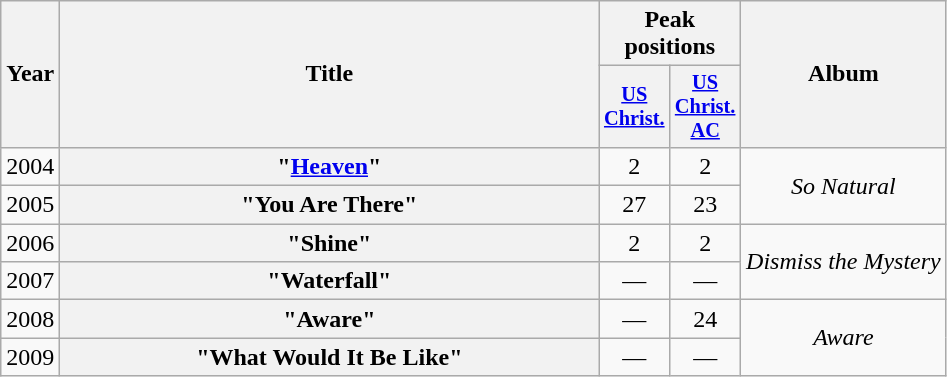<table class="wikitable plainrowheaders" style="text-align:center;">
<tr>
<th scope="col" rowspan="2" style="width:1em;">Year</th>
<th scope="col" rowspan="2" style="width:22em;">Title</th>
<th scope="col" colspan="2">Peak positions</th>
<th scope="col" rowspan="2">Album</th>
</tr>
<tr>
<th scope="col" style="width:3em;font-size:85%;"><a href='#'>US Christ.</a><br></th>
<th scope="col" style="width:3em;font-size:85%;"><a href='#'>US Christ. AC</a><br></th>
</tr>
<tr>
<td>2004</td>
<th scope="row">"<a href='#'>Heaven</a>"</th>
<td>2</td>
<td>2</td>
<td rowspan="2"><em>So Natural</em></td>
</tr>
<tr>
<td>2005</td>
<th scope="row">"You Are There"</th>
<td>27</td>
<td>23</td>
</tr>
<tr>
<td>2006</td>
<th scope="row">"Shine"</th>
<td>2</td>
<td>2</td>
<td rowspan="2"><em>Dismiss the Mystery</em></td>
</tr>
<tr>
<td>2007</td>
<th scope="row">"Waterfall"</th>
<td>—</td>
<td>—</td>
</tr>
<tr>
<td>2008</td>
<th scope="row">"Aware"</th>
<td>—</td>
<td>24</td>
<td rowspan="2"><em>Aware</em></td>
</tr>
<tr>
<td>2009</td>
<th scope="row">"What Would It Be Like"</th>
<td>—</td>
<td>—</td>
</tr>
</table>
